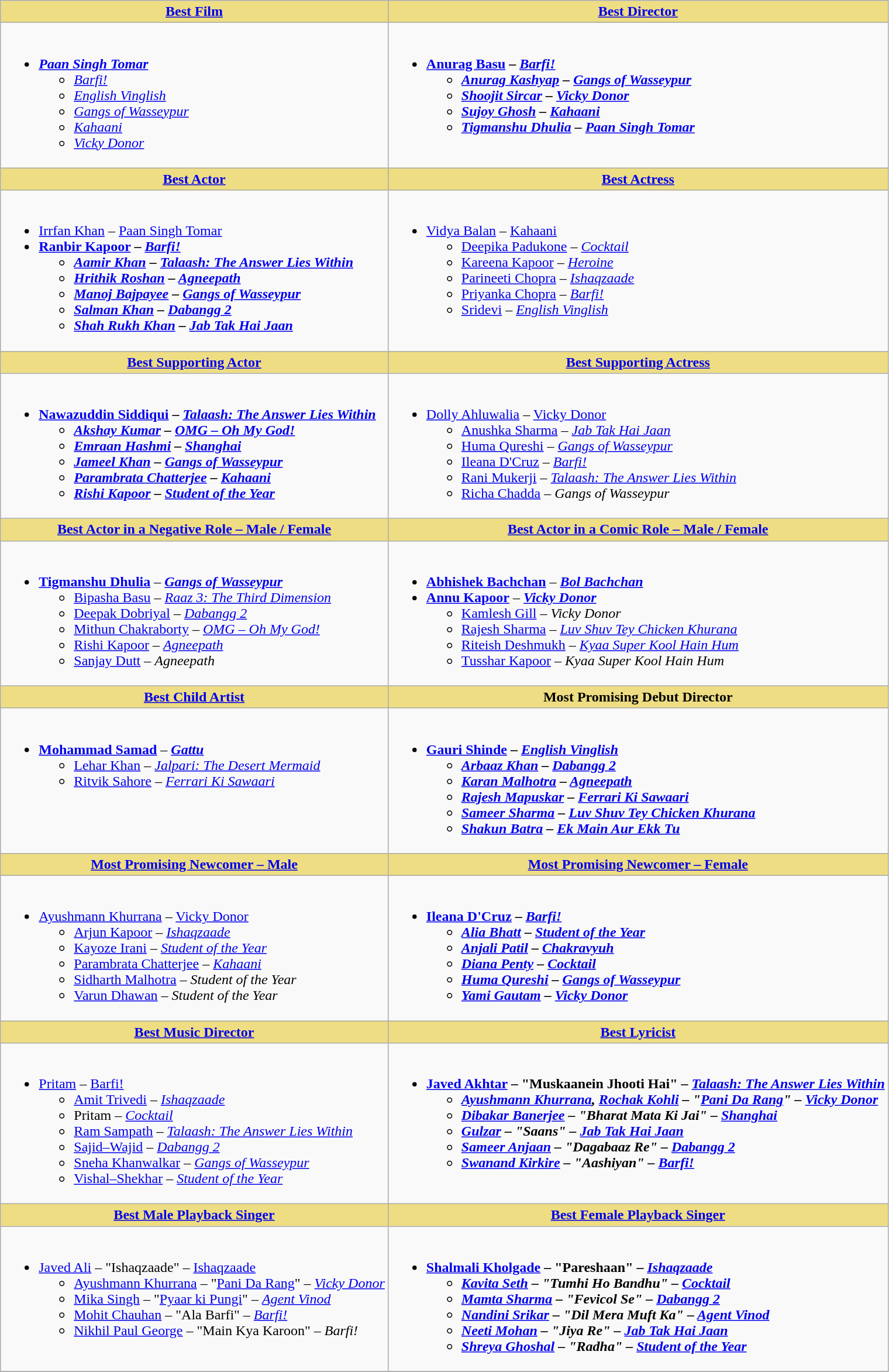<table class="wikitable">
<tr>
<th style="background:#EEDD82;" !align="center"><a href='#'>Best Film</a></th>
<th style="background:#EEDD82;" !align="center"><a href='#'>Best Director</a></th>
</tr>
<tr>
<td valign="top"><br><ul><li><strong><em><a href='#'>Paan Singh Tomar</a></em></strong><ul><li><em><a href='#'>Barfi!</a></em></li><li><em><a href='#'>English Vinglish</a></em></li><li><em><a href='#'>Gangs of Wasseypur</a></em></li><li><em><a href='#'>Kahaani</a></em></li><li><em><a href='#'>Vicky Donor</a></em></li></ul></li></ul></td>
<td valign="top"><br><ul><li><strong><a href='#'>Anurag Basu</a> – <em><a href='#'>Barfi!</a><strong><em><ul><li><a href='#'>Anurag Kashyap</a> – </em><a href='#'>Gangs of Wasseypur</a><em></li><li><a href='#'>Shoojit Sircar</a> – </em><a href='#'>Vicky Donor</a><em></li><li><a href='#'>Sujoy Ghosh</a> – </em><a href='#'>Kahaani</a><em></li><li><a href='#'>Tigmanshu Dhulia</a> – </em><a href='#'>Paan Singh Tomar</a><em></li></ul></li></ul></td>
</tr>
<tr>
<th style="background:#EEDD82;" ! align="center"><a href='#'>Best Actor</a></th>
<th style="background:#EEDD82;" ! align="center"><a href='#'>Best Actress</a></th>
</tr>
<tr>
<td valign="top"><br><ul><li></strong><a href='#'>Irrfan Khan</a> – </em><a href='#'>Paan Singh Tomar</a></em></strong></li><li><strong><a href='#'>Ranbir Kapoor</a> – <em><a href='#'>Barfi!</a><strong><em><ul><li><a href='#'>Aamir Khan</a> – </em><a href='#'>Talaash: The Answer Lies Within</a><em></li><li><a href='#'>Hrithik Roshan</a> – </em><a href='#'>Agneepath</a><em></li><li><a href='#'>Manoj Bajpayee</a> – </em><a href='#'>Gangs of Wasseypur</a><em></li><li><a href='#'>Salman Khan</a> – </em><a href='#'>Dabangg 2</a><em></li><li><a href='#'>Shah Rukh Khan</a> – </em><a href='#'>Jab Tak Hai Jaan</a><em></li></ul></li></ul></td>
<td valign="top"><br><ul><li></strong><a href='#'>Vidya Balan</a> – </em><a href='#'>Kahaani</a></em></strong><ul><li><a href='#'>Deepika Padukone</a> – <em><a href='#'>Cocktail</a></em></li><li><a href='#'>Kareena Kapoor</a> – <em><a href='#'>Heroine</a></em></li><li><a href='#'>Parineeti Chopra</a> – <em><a href='#'>Ishaqzaade</a></em></li><li><a href='#'>Priyanka Chopra</a> – <em><a href='#'>Barfi!</a></em></li><li><a href='#'>Sridevi</a> – <em><a href='#'>English Vinglish</a></em></li></ul></li></ul></td>
</tr>
<tr>
<th style="background:#EEDD82;" ! align="center"><a href='#'>Best Supporting Actor</a></th>
<th style="background:#EEDD82;" ! align="center"><a href='#'>Best Supporting Actress</a></th>
</tr>
<tr>
<td valign="top"><br><ul><li><strong><a href='#'>Nawazuddin Siddiqui</a> – <em><a href='#'>Talaash: The Answer Lies Within</a><strong><em><ul><li><a href='#'>Akshay Kumar</a> – </em><a href='#'>OMG – Oh My God!</a><em></li><li><a href='#'>Emraan Hashmi</a> – </em><a href='#'>Shanghai</a><em></li><li><a href='#'>Jameel Khan</a> – </em><a href='#'>Gangs of Wasseypur</a><em></li><li><a href='#'>Parambrata Chatterjee</a> – </em><a href='#'>Kahaani</a><em></li><li><a href='#'>Rishi Kapoor</a> – </em><a href='#'>Student of the Year</a><em></li></ul></li></ul></td>
<td valign="top"><br><ul><li></strong><a href='#'>Dolly Ahluwalia</a> – </em><a href='#'>Vicky Donor</a></em></strong><ul><li><a href='#'>Anushka Sharma</a> – <em><a href='#'>Jab Tak Hai Jaan</a></em></li><li><a href='#'>Huma Qureshi</a> – <em><a href='#'>Gangs of Wasseypur</a></em></li><li><a href='#'>Ileana D'Cruz</a> – <em><a href='#'>Barfi!</a></em></li><li><a href='#'>Rani Mukerji</a> – <em><a href='#'>Talaash: The Answer Lies Within</a></em></li><li><a href='#'>Richa Chadda</a> – <em>Gangs of Wasseypur</em></li></ul></li></ul></td>
</tr>
<tr>
<th style="background:#EEDD82;" ! align="center"><a href='#'>Best Actor in a Negative Role – Male / Female</a></th>
<th style="background:#EEDD82;" ! align="center"><a href='#'>Best Actor in a Comic Role – Male / Female</a></th>
</tr>
<tr>
<td valign="top"><br><ul><li><strong><a href='#'>Tigmanshu Dhulia</a></strong> – <strong><em><a href='#'>Gangs of Wasseypur</a></em></strong><ul><li><a href='#'>Bipasha Basu</a> – <em><a href='#'>Raaz 3: The Third Dimension</a></em></li><li><a href='#'>Deepak Dobriyal</a> – <em><a href='#'>Dabangg 2</a></em></li><li><a href='#'>Mithun Chakraborty</a> – <em><a href='#'>OMG – Oh My God!</a></em></li><li><a href='#'>Rishi Kapoor</a> – <em><a href='#'>Agneepath</a></em></li><li><a href='#'>Sanjay Dutt</a> – <em>Agneepath</em></li></ul></li></ul></td>
<td valign="top"><br><ul><li><strong><a href='#'>Abhishek Bachchan</a></strong> – <strong><em><a href='#'>Bol Bachchan</a></em></strong></li><li><strong><a href='#'>Annu Kapoor</a></strong> – <strong><em><a href='#'>Vicky Donor</a></em></strong><ul><li><a href='#'>Kamlesh Gill</a> – <em>Vicky Donor</em></li><li><a href='#'>Rajesh Sharma</a> – <em><a href='#'>Luv Shuv Tey Chicken Khurana</a></em></li><li><a href='#'>Riteish Deshmukh</a> – <em><a href='#'>Kyaa Super Kool Hain Hum</a></em></li><li><a href='#'>Tusshar Kapoor</a> – <em>Kyaa Super Kool Hain Hum</em></li></ul></li></ul></td>
</tr>
<tr>
<th style="background:#EEDD82;" ! align="center"><a href='#'>Best Child Artist</a></th>
<th style="background:#EEDD82;" ! align="center">Most Promising Debut Director</th>
</tr>
<tr>
<td valign="top"><br><ul><li><strong><a href='#'>Mohammad Samad</a></strong> – <strong><em><a href='#'>Gattu</a></em></strong><ul><li><a href='#'>Lehar Khan</a> – <em><a href='#'>Jalpari: The Desert Mermaid</a></em></li><li><a href='#'>Ritvik Sahore</a> – <em><a href='#'>Ferrari Ki Sawaari</a></em></li></ul></li></ul></td>
<td valign="top"><br><ul><li><strong><a href='#'>Gauri Shinde</a> – <em><a href='#'>English Vinglish</a><strong><em><ul><li><a href='#'>Arbaaz Khan</a> – </em><a href='#'>Dabangg 2</a><em></li><li><a href='#'>Karan Malhotra</a> – </em><a href='#'>Agneepath</a><em></li><li><a href='#'>Rajesh Mapuskar</a> – </em><a href='#'>Ferrari Ki Sawaari</a><em></li><li><a href='#'>Sameer Sharma</a> – </em><a href='#'>Luv Shuv Tey Chicken Khurana</a><em></li><li><a href='#'>Shakun Batra</a> – </em><a href='#'>Ek Main Aur Ekk Tu</a><em></li></ul></li></ul></td>
</tr>
<tr>
<th style="background:#EEDD82;" ! align="center"><a href='#'>Most Promising Newcomer – Male</a></th>
<th style="background:#EEDD82;" ! align="center"><a href='#'>Most Promising Newcomer – Female</a></th>
</tr>
<tr>
<td valign="top"><br><ul><li></strong><a href='#'>Ayushmann Khurrana</a> – </em><a href='#'>Vicky Donor</a></em></strong><ul><li><a href='#'>Arjun Kapoor</a> – <em><a href='#'>Ishaqzaade</a></em></li><li><a href='#'>Kayoze Irani</a> – <em><a href='#'>Student of the Year</a></em></li><li><a href='#'>Parambrata Chatterjee</a> – <em><a href='#'>Kahaani</a></em></li><li><a href='#'>Sidharth Malhotra</a> – <em>Student of the Year</em></li><li><a href='#'>Varun Dhawan</a> – <em>Student of the Year</em></li></ul></li></ul></td>
<td valign="top"><br><ul><li><strong><a href='#'>Ileana D'Cruz</a> –  <em><a href='#'>Barfi!</a><strong><em><ul><li><a href='#'>Alia Bhatt</a> – </em><a href='#'>Student of the Year</a><em></li><li><a href='#'>Anjali Patil</a> – </em><a href='#'>Chakravyuh</a><em></li><li><a href='#'>Diana Penty</a> – </em><a href='#'>Cocktail</a><em></li><li><a href='#'>Huma Qureshi</a> – </em><a href='#'>Gangs of Wasseypur</a><em></li><li><a href='#'>Yami Gautam</a> – </em><a href='#'>Vicky Donor</a><em></li></ul></li></ul></td>
</tr>
<tr>
<th style="background:#EEDD82;" ! align="center"><a href='#'>Best Music Director</a></th>
<th style="background:#EEDD82;" ! align="center"><a href='#'>Best Lyricist</a></th>
</tr>
<tr>
<td valign="top"><br><ul><li></strong><a href='#'>Pritam</a> – </em><a href='#'>Barfi!</a></em></strong><ul><li><a href='#'>Amit Trivedi</a> – <em><a href='#'>Ishaqzaade</a></em></li><li>Pritam – <em><a href='#'>Cocktail</a></em></li><li><a href='#'>Ram Sampath</a> – <em><a href='#'>Talaash: The Answer Lies Within</a></em></li><li><a href='#'>Sajid–Wajid</a> – <em><a href='#'>Dabangg 2</a></em></li><li><a href='#'>Sneha Khanwalkar</a> – <em><a href='#'>Gangs of Wasseypur</a></em></li><li><a href='#'>Vishal–Shekhar</a> – <em><a href='#'>Student of the Year</a></em></li></ul></li></ul></td>
<td valign="top"><br><ul><li><strong><a href='#'>Javed Akhtar</a> – "Muskaanein Jhooti Hai" – <em><a href='#'>Talaash: The Answer Lies Within</a><strong><em><ul><li><a href='#'>Ayushmann Khurrana</a>, <a href='#'>Rochak Kohli</a> – "<a href='#'>Pani Da Rang</a>" – </em><a href='#'>Vicky Donor</a><em></li><li><a href='#'>Dibakar Banerjee</a> – "Bharat Mata Ki Jai" – </em><a href='#'>Shanghai</a><em></li><li><a href='#'>Gulzar</a> – "Saans" – </em><a href='#'>Jab Tak Hai Jaan</a><em></li><li><a href='#'>Sameer Anjaan</a> – "Dagabaaz Re" – </em><a href='#'>Dabangg 2</a><em></li><li><a href='#'>Swanand Kirkire</a> – "Aashiyan" – </em><a href='#'>Barfi!</a><em></li></ul></li></ul></td>
</tr>
<tr>
<th style="background:#EEDD82;" ! align="center"><a href='#'>Best Male Playback Singer</a></th>
<th style="background:#EEDD82;" ! align="center"><a href='#'>Best Female Playback Singer</a></th>
</tr>
<tr>
<td valign="top"><br><ul><li></strong><a href='#'>Javed Ali</a> – "Ishaqzaade" – </em><a href='#'>Ishaqzaade</a></em></strong><ul><li><a href='#'>Ayushmann Khurrana</a> – "<a href='#'>Pani Da Rang</a>" – <em><a href='#'>Vicky Donor</a></em></li><li><a href='#'>Mika Singh</a> – "<a href='#'>Pyaar ki Pungi</a>" – <em><a href='#'>Agent Vinod</a></em></li><li><a href='#'>Mohit Chauhan</a> – "Ala Barfi" – <em><a href='#'>Barfi!</a></em></li><li><a href='#'>Nikhil Paul George</a> – "Main Kya Karoon" – <em>Barfi!</em></li></ul></li></ul></td>
<td valign="top"><br><ul><li><strong><a href='#'>Shalmali Kholgade</a> – "Pareshaan" – <em><a href='#'>Ishaqzaade</a><strong><em><ul><li><a href='#'>Kavita Seth</a> – "Tumhi Ho Bandhu" – </em><a href='#'>Cocktail</a><em></li><li><a href='#'>Mamta Sharma</a> – "Fevicol Se" – </em><a href='#'>Dabangg 2</a><em></li><li><a href='#'>Nandini Srikar</a> – "Dil Mera Muft Ka" – </em><a href='#'>Agent Vinod</a><em></li><li><a href='#'>Neeti Mohan</a> – "Jiya Re" – </em><a href='#'>Jab Tak Hai Jaan</a><em></li><li><a href='#'>Shreya Ghoshal</a> – "Radha" – </em><a href='#'>Student of the Year</a><em></li></ul></li></ul></td>
</tr>
<tr>
</tr>
</table>
